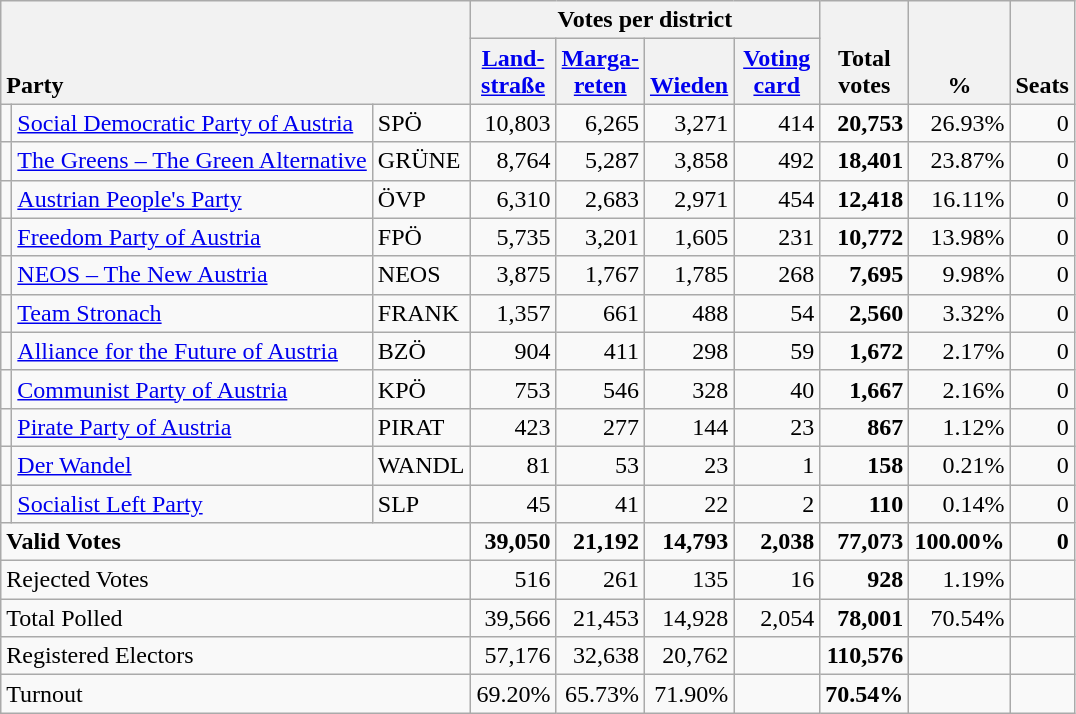<table class="wikitable" border="1" style="text-align:right;">
<tr>
<th style="text-align:left;" valign=bottom rowspan=2 colspan=3>Party</th>
<th colspan=4>Votes per district</th>
<th align=center valign=bottom rowspan=2 width="50">Total<br>votes</th>
<th align=center valign=bottom rowspan=2 width="50">%</th>
<th align=center valign=bottom rowspan=2>Seats</th>
</tr>
<tr>
<th align=center valign=bottom width="50"><a href='#'>Land-<br>straße</a></th>
<th align=center valign=bottom width="50"><a href='#'>Marga-<br>reten</a></th>
<th align=center valign=bottom width="50"><a href='#'>Wieden</a></th>
<th align=center valign=bottom width="50"><a href='#'>Voting<br>card</a></th>
</tr>
<tr>
<td></td>
<td align=left><a href='#'>Social Democratic Party of Austria</a></td>
<td align=left>SPÖ</td>
<td>10,803</td>
<td>6,265</td>
<td>3,271</td>
<td>414</td>
<td><strong>20,753</strong></td>
<td>26.93%</td>
<td>0</td>
</tr>
<tr>
<td></td>
<td align=left style="white-space: nowrap;"><a href='#'>The Greens – The Green Alternative</a></td>
<td align=left>GRÜNE</td>
<td>8,764</td>
<td>5,287</td>
<td>3,858</td>
<td>492</td>
<td><strong>18,401</strong></td>
<td>23.87%</td>
<td>0</td>
</tr>
<tr>
<td></td>
<td align=left><a href='#'>Austrian People's Party</a></td>
<td align=left>ÖVP</td>
<td>6,310</td>
<td>2,683</td>
<td>2,971</td>
<td>454</td>
<td><strong>12,418</strong></td>
<td>16.11%</td>
<td>0</td>
</tr>
<tr>
<td></td>
<td align=left><a href='#'>Freedom Party of Austria</a></td>
<td align=left>FPÖ</td>
<td>5,735</td>
<td>3,201</td>
<td>1,605</td>
<td>231</td>
<td><strong>10,772</strong></td>
<td>13.98%</td>
<td>0</td>
</tr>
<tr>
<td></td>
<td align=left><a href='#'>NEOS – The New Austria</a></td>
<td align=left>NEOS</td>
<td>3,875</td>
<td>1,767</td>
<td>1,785</td>
<td>268</td>
<td><strong>7,695</strong></td>
<td>9.98%</td>
<td>0</td>
</tr>
<tr>
<td></td>
<td align=left><a href='#'>Team Stronach</a></td>
<td align=left>FRANK</td>
<td>1,357</td>
<td>661</td>
<td>488</td>
<td>54</td>
<td><strong>2,560</strong></td>
<td>3.32%</td>
<td>0</td>
</tr>
<tr>
<td></td>
<td align=left><a href='#'>Alliance for the Future of Austria</a></td>
<td align=left>BZÖ</td>
<td>904</td>
<td>411</td>
<td>298</td>
<td>59</td>
<td><strong>1,672</strong></td>
<td>2.17%</td>
<td>0</td>
</tr>
<tr>
<td></td>
<td align=left><a href='#'>Communist Party of Austria</a></td>
<td align=left>KPÖ</td>
<td>753</td>
<td>546</td>
<td>328</td>
<td>40</td>
<td><strong>1,667</strong></td>
<td>2.16%</td>
<td>0</td>
</tr>
<tr>
<td></td>
<td align=left><a href='#'>Pirate Party of Austria</a></td>
<td align=left>PIRAT</td>
<td>423</td>
<td>277</td>
<td>144</td>
<td>23</td>
<td><strong>867</strong></td>
<td>1.12%</td>
<td>0</td>
</tr>
<tr>
<td></td>
<td align=left><a href='#'>Der Wandel</a></td>
<td align=left>WANDL</td>
<td>81</td>
<td>53</td>
<td>23</td>
<td>1</td>
<td><strong>158</strong></td>
<td>0.21%</td>
<td>0</td>
</tr>
<tr>
<td></td>
<td align=left><a href='#'>Socialist Left Party</a></td>
<td align=left>SLP</td>
<td>45</td>
<td>41</td>
<td>22</td>
<td>2</td>
<td><strong>110</strong></td>
<td>0.14%</td>
<td>0</td>
</tr>
<tr style="font-weight:bold">
<td align=left colspan=3>Valid Votes</td>
<td>39,050</td>
<td>21,192</td>
<td>14,793</td>
<td>2,038</td>
<td>77,073</td>
<td>100.00%</td>
<td>0</td>
</tr>
<tr>
<td align=left colspan=3>Rejected Votes</td>
<td>516</td>
<td>261</td>
<td>135</td>
<td>16</td>
<td><strong>928</strong></td>
<td>1.19%</td>
<td></td>
</tr>
<tr>
<td align=left colspan=3>Total Polled</td>
<td>39,566</td>
<td>21,453</td>
<td>14,928</td>
<td>2,054</td>
<td><strong>78,001</strong></td>
<td>70.54%</td>
<td></td>
</tr>
<tr>
<td align=left colspan=3>Registered Electors</td>
<td>57,176</td>
<td>32,638</td>
<td>20,762</td>
<td></td>
<td><strong>110,576</strong></td>
<td></td>
<td></td>
</tr>
<tr>
<td align=left colspan=3>Turnout</td>
<td>69.20%</td>
<td>65.73%</td>
<td>71.90%</td>
<td></td>
<td><strong>70.54%</strong></td>
<td></td>
<td></td>
</tr>
</table>
